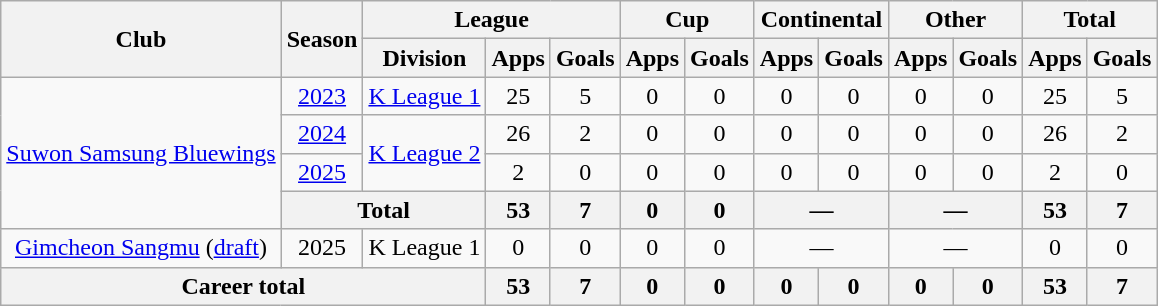<table class="wikitable" style="text-align: center">
<tr>
<th rowspan="2">Club</th>
<th rowspan="2">Season</th>
<th colspan="3">League</th>
<th colspan="2">Cup</th>
<th colspan="2">Continental</th>
<th colspan="2">Other</th>
<th colspan="2">Total</th>
</tr>
<tr>
<th>Division</th>
<th>Apps</th>
<th>Goals</th>
<th>Apps</th>
<th>Goals</th>
<th>Apps</th>
<th>Goals</th>
<th>Apps</th>
<th>Goals</th>
<th>Apps</th>
<th>Goals</th>
</tr>
<tr>
<td rowspan="4"><a href='#'>Suwon Samsung Bluewings</a></td>
<td><a href='#'>2023</a></td>
<td><a href='#'>K League 1</a></td>
<td>25</td>
<td>5</td>
<td>0</td>
<td>0</td>
<td>0</td>
<td>0</td>
<td>0</td>
<td>0</td>
<td>25</td>
<td>5</td>
</tr>
<tr>
<td><a href='#'>2024</a></td>
<td rowspan="2"><a href='#'>K League 2</a></td>
<td>26</td>
<td>2</td>
<td>0</td>
<td>0</td>
<td>0</td>
<td>0</td>
<td>0</td>
<td>0</td>
<td>26</td>
<td>2</td>
</tr>
<tr>
<td><a href='#'>2025</a></td>
<td>2</td>
<td>0</td>
<td>0</td>
<td>0</td>
<td>0</td>
<td>0</td>
<td>0</td>
<td>0</td>
<td>2</td>
<td>0</td>
</tr>
<tr>
<th colspan="2">Total</th>
<th>53</th>
<th>7</th>
<th>0</th>
<th>0</th>
<th colspan="2">—</th>
<th colspan="2">—</th>
<th>53</th>
<th>7</th>
</tr>
<tr>
<td><a href='#'>Gimcheon Sangmu</a> (<a href='#'>draft</a>)</td>
<td>2025</td>
<td>K League 1</td>
<td>0</td>
<td>0</td>
<td>0</td>
<td>0</td>
<td colspan="2">—</td>
<td colspan="2">—</td>
<td>0</td>
<td>0</td>
</tr>
<tr>
<th colspan="3">Career total</th>
<th>53</th>
<th>7</th>
<th>0</th>
<th>0</th>
<th>0</th>
<th>0</th>
<th>0</th>
<th>0</th>
<th>53</th>
<th>7</th>
</tr>
</table>
